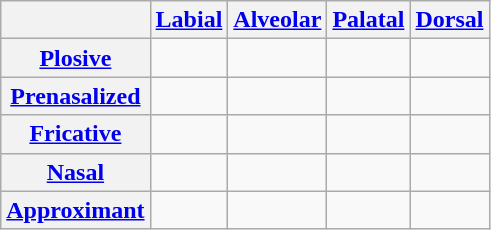<table class="wikitable">
<tr>
<th></th>
<th><a href='#'>Labial</a></th>
<th><a href='#'>Alveolar</a></th>
<th><a href='#'>Palatal</a></th>
<th><a href='#'>Dorsal</a></th>
</tr>
<tr>
<th><a href='#'>Plosive</a></th>
<td></td>
<td></td>
<td></td>
<td></td>
</tr>
<tr>
<th><a href='#'>Prenasalized</a></th>
<td></td>
<td></td>
<td></td>
<td></td>
</tr>
<tr>
<th><a href='#'>Fricative</a></th>
<td></td>
<td> </td>
<td></td>
<td></td>
</tr>
<tr>
<th><a href='#'>Nasal</a></th>
<td></td>
<td></td>
<td></td>
<td></td>
</tr>
<tr>
<th><a href='#'>Approximant</a></th>
<td></td>
<td></td>
<td></td>
<td></td>
</tr>
</table>
